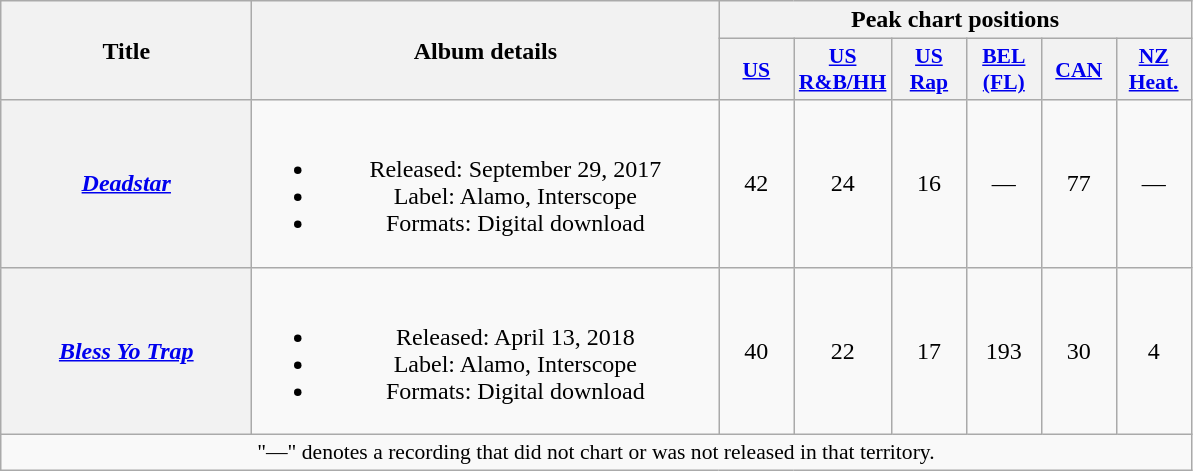<table class="wikitable plainrowheaders" style="text-align:center;">
<tr>
<th scope="col" rowspan="2" style="width:10em;">Title</th>
<th scope="col" rowspan="2" style="width:19em;">Album details</th>
<th colspan="6" scope="col">Peak chart positions</th>
</tr>
<tr>
<th scope="col" style="width:3em;font-size:90%;"><a href='#'>US</a><br></th>
<th scope="col" style="width:3em;font-size:90%;"><a href='#'>US R&B/HH</a><br></th>
<th scope="col" style="width:3em;font-size:90%;"><a href='#'>US Rap</a><br></th>
<th scope="col" style="width:3em;font-size:90%;"><a href='#'>BEL<br>(FL)</a><br></th>
<th scope="col" style="width:3em;font-size:90%;"><a href='#'>CAN</a><br></th>
<th scope="col" style="width:3em;font-size:90%;"><a href='#'>NZ</a><br><a href='#'>Heat.</a><br></th>
</tr>
<tr>
<th scope="row"><em><a href='#'>Deadstar</a></em></th>
<td><br><ul><li>Released: September 29, 2017</li><li>Label: Alamo, Interscope</li><li>Formats: Digital download</li></ul></td>
<td>42</td>
<td>24</td>
<td>16</td>
<td>—</td>
<td>77</td>
<td>—</td>
</tr>
<tr>
<th scope="row"><em><a href='#'>Bless Yo Trap</a></em><br></th>
<td><br><ul><li>Released: April 13, 2018</li><li>Label: Alamo, Interscope</li><li>Formats: Digital download</li></ul></td>
<td>40</td>
<td>22</td>
<td>17</td>
<td>193</td>
<td>30</td>
<td>4</td>
</tr>
<tr>
<td colspan="8" style="font-size:90%">"—" denotes a recording that did not chart or was not released in that territory.</td>
</tr>
</table>
